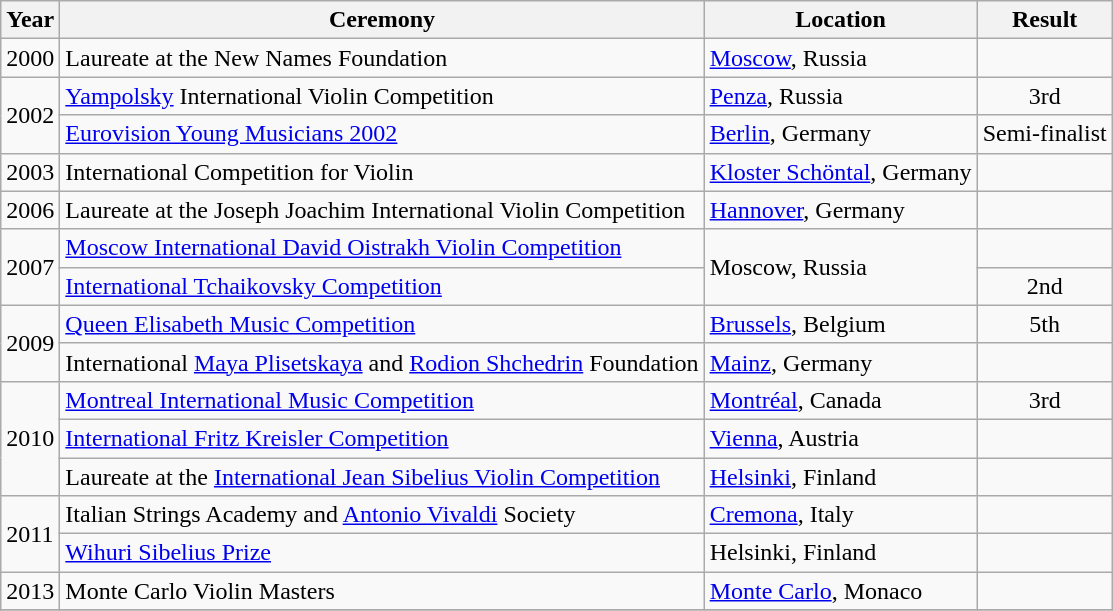<table class="wikitable ">
<tr>
<th>Year</th>
<th>Ceremony</th>
<th>Location</th>
<th>Result</th>
</tr>
<tr>
<td>2000</td>
<td>Laureate at the New Names Foundation</td>
<td><a href='#'>Moscow</a>, Russia</td>
<td></td>
</tr>
<tr>
<td rowspan="2">2002</td>
<td><a href='#'>Yampolsky</a> International Violin Competition</td>
<td><a href='#'>Penza</a>, Russia</td>
<td align=center>3rd</td>
</tr>
<tr>
<td><a href='#'>Eurovision Young Musicians 2002</a></td>
<td><a href='#'>Berlin</a>, Germany</td>
<td align=center>Semi-finalist</td>
</tr>
<tr>
<td>2003</td>
<td>International Competition for Violin</td>
<td><a href='#'>Kloster Schöntal</a>, Germany</td>
<td></td>
</tr>
<tr>
<td>2006</td>
<td>Laureate at the Joseph Joachim International Violin Competition</td>
<td><a href='#'>Hannover</a>, Germany</td>
<td></td>
</tr>
<tr>
<td rowspan="2">2007</td>
<td><a href='#'>Moscow International David Oistrakh Violin Competition</a></td>
<td rowspan="2">Moscow, Russia</td>
<td></td>
</tr>
<tr>
<td><a href='#'>International Tchaikovsky Competition</a></td>
<td align=center>2nd</td>
</tr>
<tr>
<td rowspan="2">2009</td>
<td><a href='#'>Queen Elisabeth Music Competition</a></td>
<td><a href='#'>Brussels</a>, Belgium</td>
<td align=center>5th</td>
</tr>
<tr>
<td>International <a href='#'>Maya Plisetskaya</a> and <a href='#'>Rodion Shchedrin</a> Foundation</td>
<td><a href='#'>Mainz</a>, Germany</td>
<td></td>
</tr>
<tr>
<td rowspan="3">2010</td>
<td><a href='#'>Montreal International Music Competition</a></td>
<td><a href='#'>Montréal</a>, Canada</td>
<td align=center>3rd</td>
</tr>
<tr>
<td><a href='#'>International Fritz Kreisler Competition</a></td>
<td><a href='#'>Vienna</a>, Austria</td>
<td></td>
</tr>
<tr>
<td>Laureate at the <a href='#'>International Jean Sibelius Violin Competition</a></td>
<td><a href='#'>Helsinki</a>, Finland</td>
<td></td>
</tr>
<tr>
<td rowspan="2">2011</td>
<td>Italian Strings Academy and <a href='#'>Antonio Vivaldi</a> Society</td>
<td><a href='#'>Cremona</a>, Italy</td>
<td></td>
</tr>
<tr>
<td><a href='#'>Wihuri Sibelius Prize</a></td>
<td>Helsinki, Finland</td>
<td></td>
</tr>
<tr>
<td>2013</td>
<td>Monte Carlo Violin Masters</td>
<td><a href='#'>Monte Carlo</a>, Monaco</td>
<td></td>
</tr>
<tr>
</tr>
</table>
